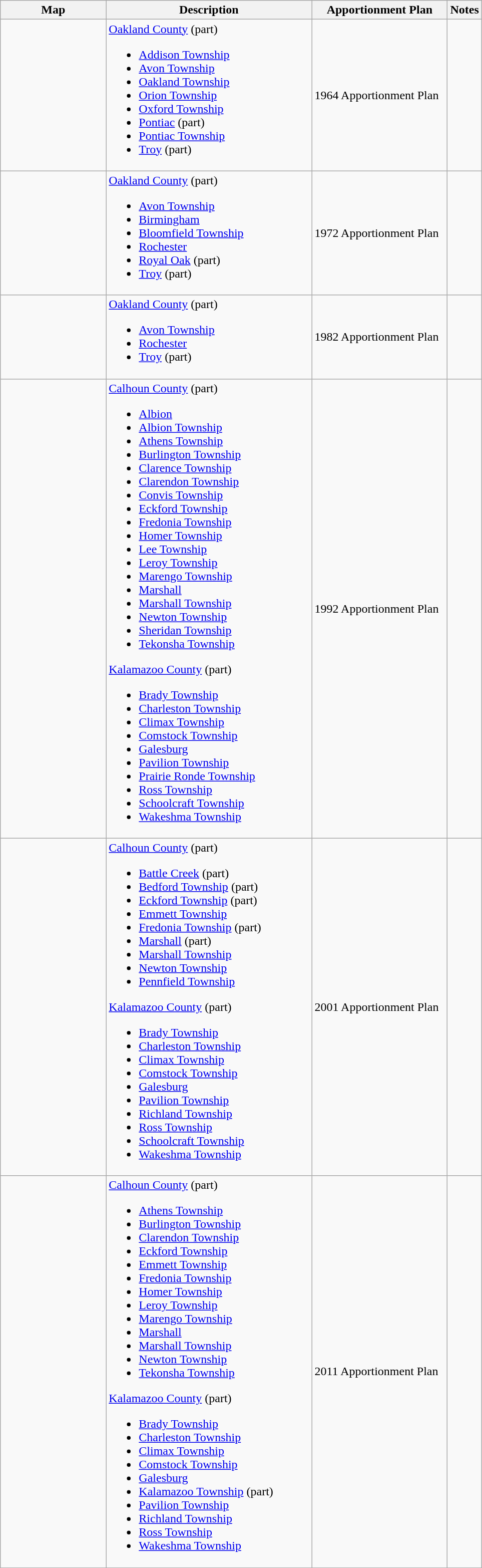<table class="wikitable sortable">
<tr>
<th style="width:100pt;">Map</th>
<th style="width:200pt;">Description</th>
<th style="width:130pt;">Apportionment Plan</th>
<th style="width:15pt;">Notes</th>
</tr>
<tr>
<td></td>
<td><a href='#'>Oakland County</a> (part)<br><ul><li><a href='#'>Addison Township</a></li><li><a href='#'>Avon Township</a></li><li><a href='#'>Oakland Township</a></li><li><a href='#'>Orion Township</a></li><li><a href='#'>Oxford Township</a></li><li><a href='#'>Pontiac</a> (part)</li><li><a href='#'>Pontiac Township</a></li><li><a href='#'>Troy</a> (part)</li></ul></td>
<td>1964 Apportionment Plan</td>
<td></td>
</tr>
<tr>
<td></td>
<td><a href='#'>Oakland County</a> (part)<br><ul><li><a href='#'>Avon Township</a></li><li><a href='#'>Birmingham</a></li><li><a href='#'>Bloomfield Township</a></li><li><a href='#'>Rochester</a></li><li><a href='#'>Royal Oak</a> (part)</li><li><a href='#'>Troy</a> (part)</li></ul></td>
<td>1972 Apportionment Plan</td>
<td></td>
</tr>
<tr>
<td></td>
<td><a href='#'>Oakland County</a> (part)<br><ul><li><a href='#'>Avon Township</a></li><li><a href='#'>Rochester</a></li><li><a href='#'>Troy</a> (part)</li></ul></td>
<td>1982 Apportionment Plan</td>
<td></td>
</tr>
<tr>
<td></td>
<td><a href='#'>Calhoun County</a> (part)<br><ul><li><a href='#'>Albion</a></li><li><a href='#'>Albion Township</a></li><li><a href='#'>Athens Township</a></li><li><a href='#'>Burlington Township</a></li><li><a href='#'>Clarence Township</a></li><li><a href='#'>Clarendon Township</a></li><li><a href='#'>Convis Township</a></li><li><a href='#'>Eckford Township</a></li><li><a href='#'>Fredonia Township</a></li><li><a href='#'>Homer Township</a></li><li><a href='#'>Lee Township</a></li><li><a href='#'>Leroy Township</a></li><li><a href='#'>Marengo Township</a></li><li><a href='#'>Marshall</a></li><li><a href='#'>Marshall Township</a></li><li><a href='#'>Newton Township</a></li><li><a href='#'>Sheridan Township</a></li><li><a href='#'>Tekonsha Township</a></li></ul><a href='#'>Kalamazoo County</a> (part)<ul><li><a href='#'>Brady Township</a></li><li><a href='#'>Charleston Township</a></li><li><a href='#'>Climax Township</a></li><li><a href='#'>Comstock Township</a></li><li><a href='#'>Galesburg</a></li><li><a href='#'>Pavilion Township</a></li><li><a href='#'>Prairie Ronde Township</a></li><li><a href='#'>Ross Township</a></li><li><a href='#'>Schoolcraft Township</a></li><li><a href='#'>Wakeshma Township</a></li></ul></td>
<td>1992 Apportionment Plan</td>
<td></td>
</tr>
<tr>
<td></td>
<td><a href='#'>Calhoun County</a> (part)<br><ul><li><a href='#'>Battle Creek</a> (part)</li><li><a href='#'>Bedford Township</a> (part)</li><li><a href='#'>Eckford Township</a> (part)</li><li><a href='#'>Emmett Township</a></li><li><a href='#'>Fredonia Township</a> (part)</li><li><a href='#'>Marshall</a> (part)</li><li><a href='#'>Marshall Township</a></li><li><a href='#'>Newton Township</a></li><li><a href='#'>Pennfield Township</a></li></ul><a href='#'>Kalamazoo County</a> (part)<ul><li><a href='#'>Brady Township</a></li><li><a href='#'>Charleston Township</a></li><li><a href='#'>Climax Township</a></li><li><a href='#'>Comstock Township</a></li><li><a href='#'>Galesburg</a></li><li><a href='#'>Pavilion Township</a></li><li><a href='#'>Richland Township</a></li><li><a href='#'>Ross Township</a></li><li><a href='#'>Schoolcraft Township</a></li><li><a href='#'>Wakeshma Township</a></li></ul></td>
<td>2001 Apportionment Plan</td>
<td></td>
</tr>
<tr>
<td></td>
<td><a href='#'>Calhoun County</a> (part)<br><ul><li><a href='#'>Athens Township</a></li><li><a href='#'>Burlington Township</a></li><li><a href='#'>Clarendon Township</a></li><li><a href='#'>Eckford Township</a></li><li><a href='#'>Emmett Township</a></li><li><a href='#'>Fredonia Township</a></li><li><a href='#'>Homer Township</a></li><li><a href='#'>Leroy Township</a></li><li><a href='#'>Marengo Township</a></li><li><a href='#'>Marshall</a></li><li><a href='#'>Marshall Township</a></li><li><a href='#'>Newton Township</a></li><li><a href='#'>Tekonsha Township</a></li></ul><a href='#'>Kalamazoo County</a> (part)<ul><li><a href='#'>Brady Township</a></li><li><a href='#'>Charleston Township</a></li><li><a href='#'>Climax Township</a></li><li><a href='#'>Comstock Township</a></li><li><a href='#'>Galesburg</a></li><li><a href='#'>Kalamazoo Township</a> (part)</li><li><a href='#'>Pavilion Township</a></li><li><a href='#'>Richland Township</a></li><li><a href='#'>Ross Township</a></li><li><a href='#'>Wakeshma Township</a></li></ul></td>
<td>2011 Apportionment Plan</td>
<td></td>
</tr>
<tr>
</tr>
</table>
